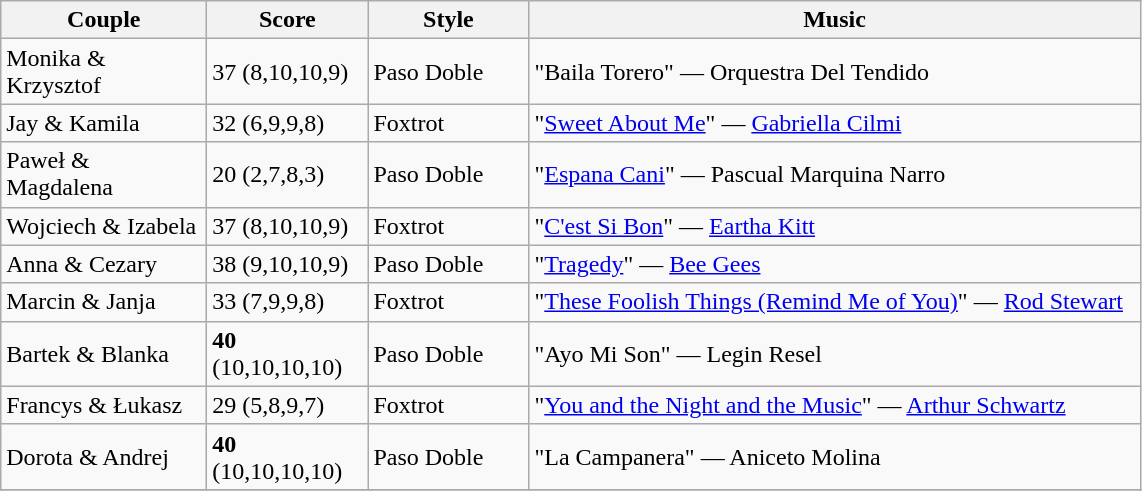<table class="wikitable">
<tr>
<th width="130">Couple</th>
<th width="100">Score</th>
<th width="100">Style</th>
<th width="400">Music</th>
</tr>
<tr>
<td>Monika & Krzysztof</td>
<td>37 (8,10,10,9)</td>
<td>Paso Doble</td>
<td>"Baila Torero" — Orquestra Del Tendido</td>
</tr>
<tr>
<td>Jay & Kamila</td>
<td>32 (6,9,9,8)</td>
<td>Foxtrot</td>
<td>"<a href='#'>Sweet About Me</a>" — <a href='#'>Gabriella Cilmi</a></td>
</tr>
<tr>
<td>Paweł & Magdalena</td>
<td>20 (2,7,8,3)</td>
<td>Paso Doble</td>
<td>"<a href='#'>Espana Cani</a>" — Pascual Marquina Narro</td>
</tr>
<tr>
<td>Wojciech & Izabela</td>
<td>37 (8,10,10,9)</td>
<td>Foxtrot</td>
<td>"<a href='#'>C'est Si Bon</a>" — <a href='#'>Eartha Kitt</a></td>
</tr>
<tr>
<td>Anna & Cezary</td>
<td>38 (9,10,10,9)</td>
<td>Paso Doble</td>
<td>"<a href='#'>Tragedy</a>" — <a href='#'>Bee Gees</a></td>
</tr>
<tr>
<td>Marcin & Janja</td>
<td>33 (7,9,9,8)</td>
<td>Foxtrot</td>
<td>"<a href='#'>These Foolish Things (Remind Me of You)</a>" — <a href='#'>Rod Stewart</a></td>
</tr>
<tr>
<td>Bartek & Blanka</td>
<td><strong>40</strong> (10,10,10,10)</td>
<td>Paso Doble</td>
<td>"Ayo Mi Son" — Legin Resel</td>
</tr>
<tr>
<td>Francys & Łukasz</td>
<td>29 (5,8,9,7)</td>
<td>Foxtrot</td>
<td>"<a href='#'>You and the Night and the Music</a>" — <a href='#'>Arthur Schwartz</a></td>
</tr>
<tr>
<td>Dorota & Andrej</td>
<td><strong>40</strong> (10,10,10,10)</td>
<td>Paso Doble</td>
<td>"La Campanera" — Aniceto Molina</td>
</tr>
<tr>
</tr>
</table>
